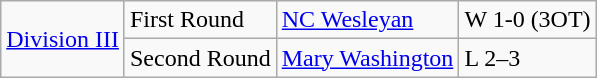<table class="wikitable">
<tr>
<td rowspan="2"><a href='#'>Division III</a></td>
<td>First Round</td>
<td><a href='#'>NC Wesleyan</a></td>
<td>W 1-0 (3OT)</td>
</tr>
<tr>
<td>Second Round</td>
<td><a href='#'>Mary Washington</a></td>
<td>L 2–3</td>
</tr>
</table>
